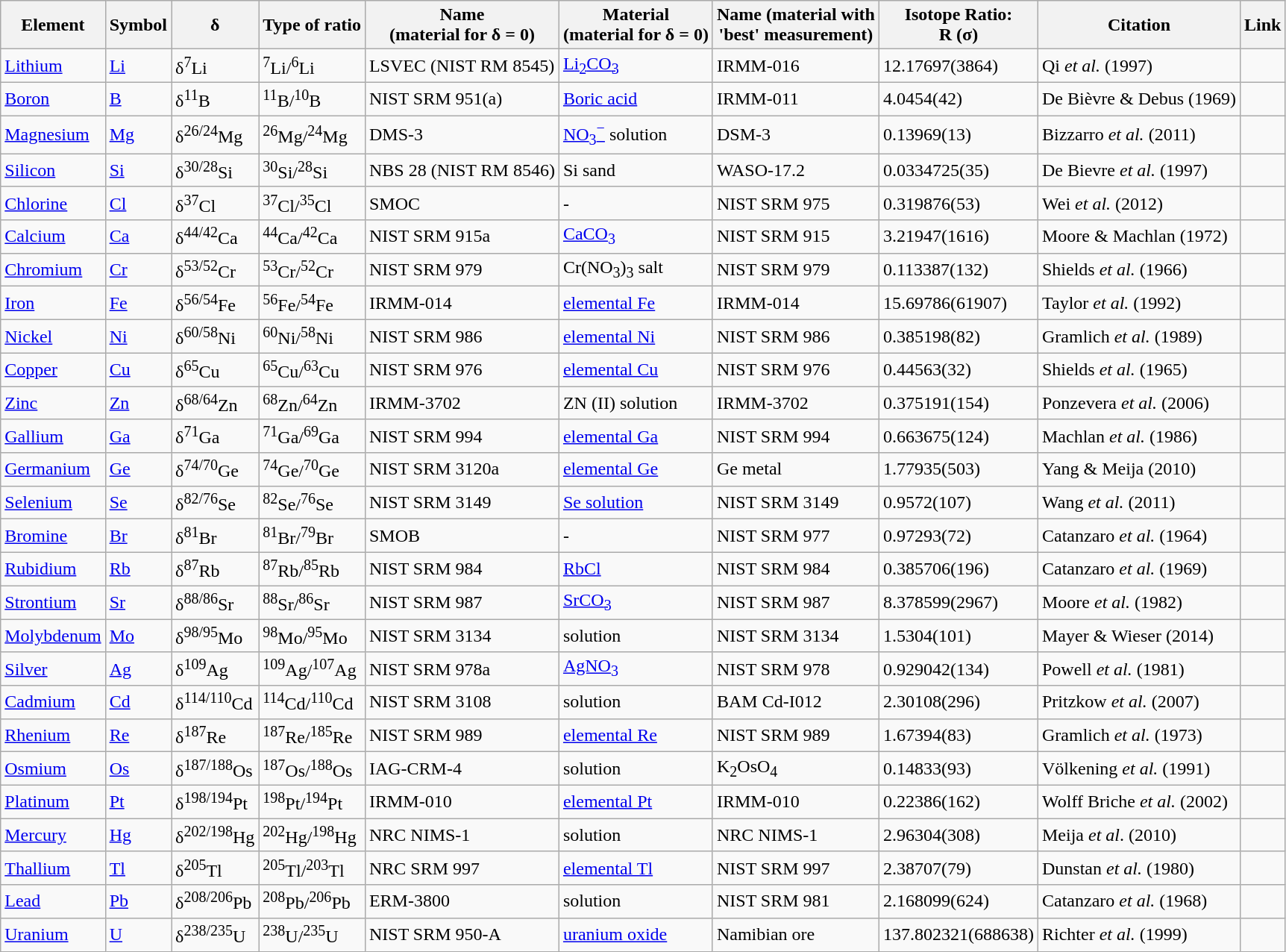<table class="wikitable sortable mw-collapsible">
<tr>
<th>Element</th>
<th>Symbol</th>
<th>δ</th>
<th>Type of ratio</th>
<th>Name<br>(material for δ = 0)</th>
<th>Material<br>(material for δ = 0)</th>
<th>Name (material with<br>'best' measurement)</th>
<th>Isotope Ratio:<br>R (σ)</th>
<th>Citation</th>
<th>Link</th>
</tr>
<tr>
<td><a href='#'>Lithium</a></td>
<td><a href='#'>Li</a></td>
<td>δ<sup>7</sup>Li</td>
<td><sup>7</sup>Li/<sup>6</sup>Li</td>
<td>LSVEC (NIST RM 8545)</td>
<td><a href='#'>Li<sub>2</sub>CO<sub>3</sub></a></td>
<td>IRMM-016</td>
<td>12.17697(3864)</td>
<td>Qi <em>et al.</em> (1997)</td>
<td></td>
</tr>
<tr>
<td><a href='#'>Boron</a></td>
<td><a href='#'>B</a></td>
<td>δ<sup>11</sup>B</td>
<td><sup>11</sup>B/<sup>10</sup>B</td>
<td>NIST SRM 951(a)</td>
<td><a href='#'>Boric acid</a></td>
<td>IRMM-011</td>
<td>4.0454(42)</td>
<td>De Bièvre & Debus (1969)</td>
<td></td>
</tr>
<tr>
<td><a href='#'>Magnesium</a></td>
<td><a href='#'>Mg</a></td>
<td>δ<sup>26/24</sup>Mg</td>
<td><sup>26</sup>Mg/<sup>24</sup>Mg</td>
<td>DMS-3</td>
<td><a href='#'>NO<sub>3</sub><sup>−</sup></a> solution</td>
<td>DSM-3</td>
<td>0.13969(13)</td>
<td>Bizzarro <em>et al.</em> (2011)</td>
<td></td>
</tr>
<tr>
<td><a href='#'>Silicon</a></td>
<td><a href='#'>Si</a></td>
<td>δ<sup>30/28</sup>Si</td>
<td><sup>30</sup>Si/<sup>28</sup>Si</td>
<td>NBS 28 (NIST RM 8546)</td>
<td>Si sand</td>
<td>WASO-17.2</td>
<td>0.0334725(35)</td>
<td>De Bievre <em>et al.</em> (1997)</td>
<td></td>
</tr>
<tr>
<td><a href='#'>Chlorine</a></td>
<td><a href='#'>Cl</a></td>
<td>δ<sup>37</sup>Cl</td>
<td><sup>37</sup>Cl/<sup>35</sup>Cl</td>
<td>SMOC</td>
<td>-</td>
<td>NIST SRM 975</td>
<td>0.319876(53)</td>
<td>Wei <em>et al.</em> (2012)</td>
<td></td>
</tr>
<tr>
<td><a href='#'>Calcium</a></td>
<td><a href='#'>Ca</a></td>
<td>δ<sup>44/42</sup>Ca</td>
<td><sup>44</sup>Ca/<sup>42</sup>Ca</td>
<td>NIST SRM 915a</td>
<td><a href='#'>CaCO<sub>3</sub></a></td>
<td>NIST SRM 915</td>
<td>3.21947(1616)</td>
<td>Moore & Machlan (1972)</td>
<td></td>
</tr>
<tr>
<td><a href='#'>Chromium</a></td>
<td><a href='#'>Cr</a></td>
<td>δ<sup>53/52</sup>Cr</td>
<td><sup>53</sup>Cr/<sup>52</sup>Cr</td>
<td>NIST SRM 979</td>
<td>Cr(NO<sub>3</sub>)<sub>3</sub> salt</td>
<td>NIST SRM 979</td>
<td>0.113387(132)</td>
<td>Shields <em>et al.</em> (1966)</td>
<td></td>
</tr>
<tr>
<td><a href='#'>Iron</a></td>
<td><a href='#'>Fe</a></td>
<td>δ<sup>56/54</sup>Fe</td>
<td><sup>56</sup>Fe/<sup>54</sup>Fe</td>
<td>IRMM-014</td>
<td><a href='#'>elemental Fe</a></td>
<td>IRMM-014</td>
<td>15.69786(61907)</td>
<td>Taylor <em>et al.</em> (1992)</td>
<td></td>
</tr>
<tr>
<td><a href='#'>Nickel</a></td>
<td><a href='#'>Ni</a></td>
<td>δ<sup>60/58</sup>Ni</td>
<td><sup>60</sup>Ni/<sup>58</sup>Ni</td>
<td>NIST SRM 986</td>
<td><a href='#'>elemental Ni</a></td>
<td>NIST SRM 986</td>
<td>0.385198(82)</td>
<td>Gramlich <em>et al.</em> (1989)</td>
<td></td>
</tr>
<tr>
<td><a href='#'>Copper</a></td>
<td><a href='#'>Cu</a></td>
<td>δ<sup>65</sup>Cu</td>
<td><sup>65</sup>Cu/<sup>63</sup>Cu</td>
<td>NIST SRM 976</td>
<td><a href='#'>elemental Cu</a></td>
<td>NIST SRM 976</td>
<td>0.44563(32)</td>
<td>Shields <em>et al.</em> (1965)</td>
<td></td>
</tr>
<tr>
<td><a href='#'>Zinc</a></td>
<td><a href='#'>Zn</a></td>
<td>δ<sup>68/64</sup>Zn</td>
<td><sup>68</sup>Zn/<sup>64</sup>Zn</td>
<td>IRMM-3702</td>
<td>ZN (II) solution</td>
<td>IRMM-3702</td>
<td>0.375191(154)</td>
<td>Ponzevera <em>et al.</em> (2006)</td>
<td></td>
</tr>
<tr>
<td><a href='#'>Gallium</a></td>
<td><a href='#'>Ga</a></td>
<td>δ<sup>71</sup>Ga</td>
<td><sup>71</sup>Ga/<sup>69</sup>Ga</td>
<td>NIST SRM 994</td>
<td><a href='#'>elemental Ga</a></td>
<td>NIST SRM 994</td>
<td>0.663675(124)</td>
<td>Machlan <em>et al.</em> (1986)</td>
<td></td>
</tr>
<tr>
<td><a href='#'>Germanium</a></td>
<td><a href='#'>Ge</a></td>
<td>δ<sup>74/70</sup>Ge</td>
<td><sup>74</sup>Ge/<sup>70</sup>Ge</td>
<td>NIST SRM 3120a</td>
<td><a href='#'>elemental Ge</a></td>
<td>Ge metal</td>
<td>1.77935(503)</td>
<td>Yang & Meija (2010)</td>
<td></td>
</tr>
<tr>
<td><a href='#'>Selenium</a></td>
<td><a href='#'>Se</a></td>
<td>δ<sup>82/76</sup>Se</td>
<td><sup>82</sup>Se/<sup>76</sup>Se</td>
<td>NIST SRM 3149</td>
<td><a href='#'>Se solution</a></td>
<td>NIST SRM 3149</td>
<td>0.9572(107)</td>
<td>Wang <em>et al.</em> (2011)</td>
<td></td>
</tr>
<tr>
<td><a href='#'>Bromine</a></td>
<td><a href='#'>Br</a></td>
<td>δ<sup>81</sup>Br</td>
<td><sup>81</sup>Br/<sup>79</sup>Br</td>
<td>SMOB</td>
<td>-</td>
<td>NIST SRM 977</td>
<td>0.97293(72)</td>
<td>Catanzaro <em>et al.</em> (1964)</td>
<td></td>
</tr>
<tr>
<td><a href='#'>Rubidium</a></td>
<td><a href='#'>Rb</a></td>
<td>δ<sup>87</sup>Rb</td>
<td><sup>87</sup>Rb/<sup>85</sup>Rb</td>
<td>NIST SRM 984</td>
<td><a href='#'>RbCl</a></td>
<td>NIST SRM 984</td>
<td>0.385706(196)</td>
<td>Catanzaro <em>et al.</em> (1969)</td>
<td></td>
</tr>
<tr>
<td><a href='#'>Strontium</a></td>
<td><a href='#'>Sr</a></td>
<td>δ<sup>88/86</sup>Sr</td>
<td><sup>88</sup>Sr/<sup>86</sup>Sr</td>
<td>NIST SRM 987</td>
<td><a href='#'>SrCO<sub>3</sub></a></td>
<td>NIST SRM 987</td>
<td>8.378599(2967)</td>
<td>Moore <em>et al.</em> (1982)</td>
<td></td>
</tr>
<tr>
<td><a href='#'>Molybdenum</a></td>
<td><a href='#'>Mo</a></td>
<td>δ<sup>98/95</sup>Mo</td>
<td><sup>98</sup>Mo/<sup>95</sup>Mo</td>
<td>NIST SRM 3134</td>
<td>solution</td>
<td>NIST SRM 3134</td>
<td>1.5304(101)</td>
<td>Mayer & Wieser (2014)</td>
<td></td>
</tr>
<tr>
<td><a href='#'>Silver</a></td>
<td><a href='#'>Ag</a></td>
<td>δ<sup>109</sup>Ag</td>
<td><sup>109</sup>Ag/<sup>107</sup>Ag</td>
<td>NIST SRM 978a</td>
<td><a href='#'>AgNO<sub>3</sub></a></td>
<td>NIST SRM 978</td>
<td>0.929042(134)</td>
<td>Powell <em>et al.</em> (1981)</td>
<td></td>
</tr>
<tr>
<td><a href='#'>Cadmium</a></td>
<td><a href='#'>Cd</a></td>
<td>δ<sup>114/110</sup>Cd</td>
<td><sup>114</sup>Cd/<sup>110</sup>Cd</td>
<td>NIST SRM 3108</td>
<td>solution</td>
<td>BAM Cd-I012</td>
<td>2.30108(296)</td>
<td>Pritzkow <em>et al.</em> (2007)</td>
<td></td>
</tr>
<tr>
<td><a href='#'>Rhenium</a></td>
<td><a href='#'>Re</a></td>
<td>δ<sup>187</sup>Re</td>
<td><sup>187</sup>Re/<sup>185</sup>Re</td>
<td>NIST SRM 989</td>
<td><a href='#'>elemental Re</a></td>
<td>NIST SRM 989</td>
<td>1.67394(83)</td>
<td>Gramlich <em>et al.</em> (1973)</td>
<td></td>
</tr>
<tr>
<td><a href='#'>Osmium</a></td>
<td><a href='#'>Os</a></td>
<td>δ<sup>187/188</sup>Os</td>
<td><sup>187</sup>Os/<sup>188</sup>Os</td>
<td>IAG-CRM-4</td>
<td>solution</td>
<td>K<sub>2</sub>OsO<sub>4</sub></td>
<td>0.14833(93)</td>
<td>Völkening <em>et al.</em> (1991)</td>
<td></td>
</tr>
<tr>
<td><a href='#'>Platinum</a></td>
<td><a href='#'>Pt</a></td>
<td>δ<sup>198/194</sup>Pt</td>
<td><sup>198</sup>Pt/<sup>194</sup>Pt</td>
<td>IRMM-010</td>
<td><a href='#'>elemental Pt</a></td>
<td>IRMM-010</td>
<td>0.22386(162)</td>
<td>Wolff Briche <em>et al.</em> (2002)</td>
<td></td>
</tr>
<tr>
<td><a href='#'>Mercury</a></td>
<td><a href='#'>Hg</a></td>
<td>δ<sup>202/198</sup>Hg</td>
<td><sup>202</sup>Hg/<sup>198</sup>Hg</td>
<td>NRC NIMS-1</td>
<td>solution</td>
<td>NRC NIMS-1</td>
<td>2.96304(308)</td>
<td>Meija <em>et al</em>. (2010)</td>
<td></td>
</tr>
<tr>
<td><a href='#'>Thallium</a></td>
<td><a href='#'>Tl</a></td>
<td>δ<sup>205</sup>Tl</td>
<td><sup>205</sup>Tl/<sup>203</sup>Tl</td>
<td>NRC SRM 997</td>
<td><a href='#'>elemental Tl</a></td>
<td>NIST SRM 997</td>
<td>2.38707(79)</td>
<td>Dunstan <em>et al.</em> (1980)</td>
<td></td>
</tr>
<tr>
<td><a href='#'>Lead</a></td>
<td><a href='#'>Pb</a></td>
<td>δ<sup>208/206</sup>Pb</td>
<td><sup>208</sup>Pb/<sup>206</sup>Pb</td>
<td>ERM-3800</td>
<td>solution</td>
<td>NIST SRM 981</td>
<td>2.168099(624)</td>
<td>Catanzaro <em>et al.</em> (1968)</td>
<td></td>
</tr>
<tr>
<td><a href='#'>Uranium</a></td>
<td><a href='#'>U</a></td>
<td>δ<sup>238/235</sup>U</td>
<td><sup>238</sup>U/<sup>235</sup>U</td>
<td>NIST SRM 950-A</td>
<td><a href='#'>uranium oxide</a></td>
<td>Namibian ore</td>
<td>137.802321(688638)</td>
<td>Richter <em>et al.</em> (1999)</td>
<td></td>
</tr>
</table>
